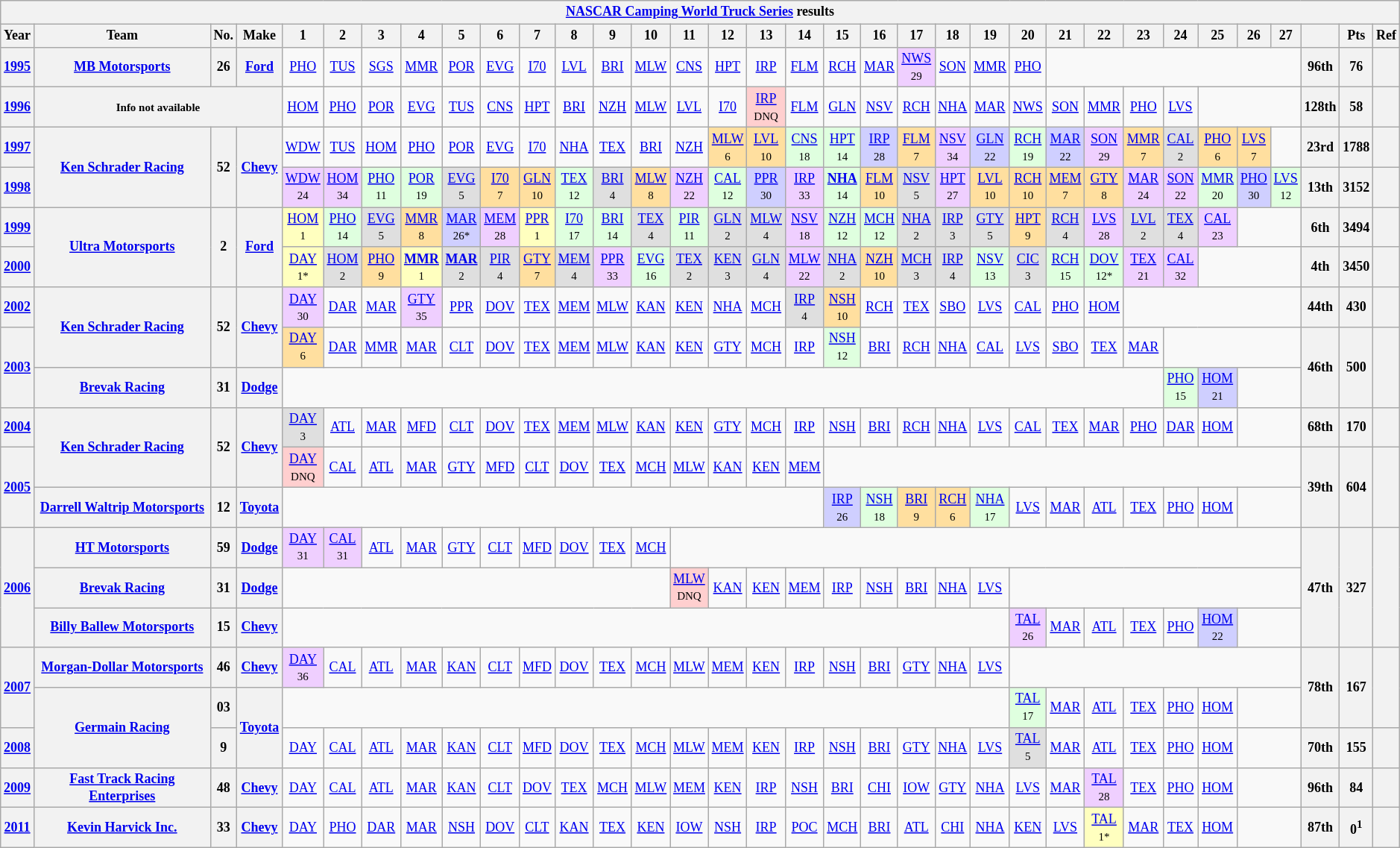<table class="wikitable" style="text-align:center; font-size:75%">
<tr>
<th colspan=45><a href='#'>NASCAR Camping World Truck Series</a> results</th>
</tr>
<tr>
<th>Year</th>
<th>Team</th>
<th>No.</th>
<th>Make</th>
<th>1</th>
<th>2</th>
<th>3</th>
<th>4</th>
<th>5</th>
<th>6</th>
<th>7</th>
<th>8</th>
<th>9</th>
<th>10</th>
<th>11</th>
<th>12</th>
<th>13</th>
<th>14</th>
<th>15</th>
<th>16</th>
<th>17</th>
<th>18</th>
<th>19</th>
<th>20</th>
<th>21</th>
<th>22</th>
<th>23</th>
<th>24</th>
<th>25</th>
<th>26</th>
<th>27</th>
<th></th>
<th>Pts</th>
<th>Ref</th>
</tr>
<tr>
<th><a href='#'>1995</a></th>
<th><a href='#'>MB Motorsports</a></th>
<th>26</th>
<th><a href='#'>Ford</a></th>
<td><a href='#'>PHO</a></td>
<td><a href='#'>TUS</a></td>
<td><a href='#'>SGS</a></td>
<td><a href='#'>MMR</a></td>
<td><a href='#'>POR</a></td>
<td><a href='#'>EVG</a></td>
<td><a href='#'>I70</a></td>
<td><a href='#'>LVL</a></td>
<td><a href='#'>BRI</a></td>
<td><a href='#'>MLW</a></td>
<td><a href='#'>CNS</a></td>
<td><a href='#'>HPT</a></td>
<td><a href='#'>IRP</a></td>
<td><a href='#'>FLM</a></td>
<td><a href='#'>RCH</a></td>
<td><a href='#'>MAR</a></td>
<td style="background:#EFCFFF;"><a href='#'>NWS</a><br><small>29</small></td>
<td><a href='#'>SON</a></td>
<td><a href='#'>MMR</a></td>
<td><a href='#'>PHO</a></td>
<td colspan=7></td>
<th>96th</th>
<th>76</th>
<th></th>
</tr>
<tr>
<th><a href='#'>1996</a></th>
<th colspan=3><small>Info not available</small></th>
<td><a href='#'>HOM</a></td>
<td><a href='#'>PHO</a></td>
<td><a href='#'>POR</a></td>
<td><a href='#'>EVG</a></td>
<td><a href='#'>TUS</a></td>
<td><a href='#'>CNS</a></td>
<td><a href='#'>HPT</a></td>
<td><a href='#'>BRI</a></td>
<td><a href='#'>NZH</a></td>
<td><a href='#'>MLW</a></td>
<td><a href='#'>LVL</a></td>
<td><a href='#'>I70</a></td>
<td style="background:#FFCFCF;"><a href='#'>IRP</a><br><small>DNQ</small></td>
<td><a href='#'>FLM</a></td>
<td><a href='#'>GLN</a></td>
<td><a href='#'>NSV</a></td>
<td><a href='#'>RCH</a></td>
<td><a href='#'>NHA</a></td>
<td><a href='#'>MAR</a></td>
<td><a href='#'>NWS</a></td>
<td><a href='#'>SON</a></td>
<td><a href='#'>MMR</a></td>
<td><a href='#'>PHO</a></td>
<td><a href='#'>LVS</a></td>
<td colspan=3></td>
<th>128th</th>
<th>58</th>
<th></th>
</tr>
<tr>
<th><a href='#'>1997</a></th>
<th rowspan=2><a href='#'>Ken Schrader Racing</a></th>
<th rowspan=2>52</th>
<th rowspan=2><a href='#'>Chevy</a></th>
<td><a href='#'>WDW</a></td>
<td><a href='#'>TUS</a></td>
<td><a href='#'>HOM</a></td>
<td><a href='#'>PHO</a></td>
<td><a href='#'>POR</a></td>
<td><a href='#'>EVG</a></td>
<td><a href='#'>I70</a></td>
<td><a href='#'>NHA</a></td>
<td><a href='#'>TEX</a></td>
<td><a href='#'>BRI</a></td>
<td><a href='#'>NZH</a></td>
<td style="background:#FFDF9F;"><a href='#'>MLW</a><br><small>6</small></td>
<td style="background:#FFDF9F;"><a href='#'>LVL</a><br><small>10</small></td>
<td style="background:#DFFFDF;"><a href='#'>CNS</a><br><small>18</small></td>
<td style="background:#DFFFDF;"><a href='#'>HPT</a><br><small>14</small></td>
<td style="background:#CFCFFF;"><a href='#'>IRP</a><br><small>28</small></td>
<td style="background:#FFDF9F;"><a href='#'>FLM</a><br><small>7</small></td>
<td style="background:#EFCFFF;"><a href='#'>NSV</a><br><small>34</small></td>
<td style="background:#CFCFFF;"><a href='#'>GLN</a><br><small>22</small></td>
<td style="background:#DFFFDF;"><a href='#'>RCH</a><br><small>19</small></td>
<td style="background:#CFCFFF;"><a href='#'>MAR</a><br><small>22</small></td>
<td style="background:#EFCFFF;"><a href='#'>SON</a><br><small>29</small></td>
<td style="background:#FFDF9F;"><a href='#'>MMR</a><br><small>7</small></td>
<td style="background:#DFDFDF;"><a href='#'>CAL</a><br><small>2</small></td>
<td style="background:#FFDF9F;"><a href='#'>PHO</a><br><small>6</small></td>
<td style="background:#FFDF9F;"><a href='#'>LVS</a><br><small>7</small></td>
<td></td>
<th>23rd</th>
<th>1788</th>
<th></th>
</tr>
<tr>
<th><a href='#'>1998</a></th>
<td style="background:#EFCFFF;"><a href='#'>WDW</a><br><small>24</small></td>
<td style="background:#EFCFFF;"><a href='#'>HOM</a><br><small>34</small></td>
<td style="background:#DFFFDF;"><a href='#'>PHO</a><br><small>11</small></td>
<td style="background:#DFFFDF;"><a href='#'>POR</a><br><small>19</small></td>
<td style="background:#DFDFDF;"><a href='#'>EVG</a><br><small>5</small></td>
<td style="background:#FFDF9F;"><a href='#'>I70</a><br><small>7</small></td>
<td style="background:#FFDF9F;"><a href='#'>GLN</a><br><small>10</small></td>
<td style="background:#DFFFDF;"><a href='#'>TEX</a><br><small>12</small></td>
<td style="background:#DFDFDF;"><a href='#'>BRI</a><br><small>4</small></td>
<td style="background:#FFDF9F;"><a href='#'>MLW</a><br><small>8</small></td>
<td style="background:#EFCFFF;"><a href='#'>NZH</a><br><small>22</small></td>
<td style="background:#DFFFDF;"><a href='#'>CAL</a><br><small>12</small></td>
<td style="background:#CFCFFF;"><a href='#'>PPR</a><br><small>30</small></td>
<td style="background:#EFCFFF;"><a href='#'>IRP</a><br><small>33</small></td>
<td style="background:#DFFFDF;"><strong><a href='#'>NHA</a></strong><br><small>14</small></td>
<td style="background:#FFDF9F;"><a href='#'>FLM</a><br><small>10</small></td>
<td style="background:#DFDFDF;"><a href='#'>NSV</a><br><small>5</small></td>
<td style="background:#EFCFFF;"><a href='#'>HPT</a><br><small>27</small></td>
<td style="background:#FFDF9F;"><a href='#'>LVL</a><br><small>10</small></td>
<td style="background:#FFDF9F;"><a href='#'>RCH</a><br><small>10</small></td>
<td style="background:#FFDF9F;"><a href='#'>MEM</a><br><small>7</small></td>
<td style="background:#FFDF9F;"><a href='#'>GTY</a><br><small>8</small></td>
<td style="background:#EFCFFF;"><a href='#'>MAR</a><br><small>24</small></td>
<td style="background:#EFCFFF;"><a href='#'>SON</a><br><small>22</small></td>
<td style="background:#DFFFDF;"><a href='#'>MMR</a><br><small>20</small></td>
<td style="background:#CFCFFF;"><a href='#'>PHO</a><br><small>30</small></td>
<td style="background:#DFFFDF;"><a href='#'>LVS</a><br><small>12</small></td>
<th>13th</th>
<th>3152</th>
<th></th>
</tr>
<tr>
<th><a href='#'>1999</a></th>
<th rowspan=2><a href='#'>Ultra Motorsports</a></th>
<th rowspan=2>2</th>
<th rowspan=2><a href='#'>Ford</a></th>
<td style="background:#FFFFBF;"><a href='#'>HOM</a><br><small>1</small></td>
<td style="background:#DFFFDF;"><a href='#'>PHO</a><br><small>14</small></td>
<td style="background:#DFDFDF;"><a href='#'>EVG</a><br><small>5</small></td>
<td style="background:#FFDF9F;"><a href='#'>MMR</a><br><small>8</small></td>
<td style="background:#CFCFFF;"><a href='#'>MAR</a><br><small>26*</small></td>
<td style="background:#EFCFFF;"><a href='#'>MEM</a><br><small>28</small></td>
<td style="background:#FFFFBF;"><a href='#'>PPR</a><br><small>1</small></td>
<td style="background:#DFFFDF;"><a href='#'>I70</a><br><small>17</small></td>
<td style="background:#DFFFDF;"><a href='#'>BRI</a><br><small>14</small></td>
<td style="background:#DFDFDF;"><a href='#'>TEX</a><br><small>4</small></td>
<td style="background:#DFFFDF;"><a href='#'>PIR</a><br><small>11</small></td>
<td style="background:#DFDFDF;"><a href='#'>GLN</a><br><small>2</small></td>
<td style="background:#DFDFDF;"><a href='#'>MLW</a><br><small>4</small></td>
<td style="background:#EFCFFF;"><a href='#'>NSV</a><br><small>18</small></td>
<td style="background:#DFFFDF;"><a href='#'>NZH</a><br><small>12</small></td>
<td style="background:#DFFFDF;"><a href='#'>MCH</a><br><small>12</small></td>
<td style="background:#DFDFDF;"><a href='#'>NHA</a><br><small>2</small></td>
<td style="background:#DFDFDF;"><a href='#'>IRP</a><br><small>3</small></td>
<td style="background:#DFDFDF;"><a href='#'>GTY</a><br><small>5</small></td>
<td style="background:#FFDF9F;"><a href='#'>HPT</a><br><small>9</small></td>
<td style="background:#DFDFDF;"><a href='#'>RCH</a><br><small>4</small></td>
<td style="background:#EFCFFF;"><a href='#'>LVS</a><br><small>28</small></td>
<td style="background:#DFDFDF;"><a href='#'>LVL</a><br><small>2</small></td>
<td style="background:#DFDFDF;"><a href='#'>TEX</a><br><small>4</small></td>
<td style="background:#EFCFFF;"><a href='#'>CAL</a><br><small>23</small></td>
<td colspan=2></td>
<th>6th</th>
<th>3494</th>
<th></th>
</tr>
<tr>
<th><a href='#'>2000</a></th>
<td style="background:#FFFFBF;"><a href='#'>DAY</a><br><small>1*</small></td>
<td style="background:#DFDFDF;"><a href='#'>HOM</a><br><small>2</small></td>
<td style="background:#FFDF9F;"><a href='#'>PHO</a><br><small>9</small></td>
<td style="background:#FFFFBF;"><strong><a href='#'>MMR</a></strong><br><small>1</small></td>
<td style="background:#DFDFDF;"><strong><a href='#'>MAR</a></strong><br><small>2</small></td>
<td style="background:#DFDFDF;"><a href='#'>PIR</a><br><small>4</small></td>
<td style="background:#FFDF9F;"><a href='#'>GTY</a><br><small>7</small></td>
<td style="background:#DFDFDF;"><a href='#'>MEM</a><br><small>4</small></td>
<td style="background:#EFCFFF;"><a href='#'>PPR</a><br><small>33</small></td>
<td style="background:#DFFFDF;"><a href='#'>EVG</a><br><small>16</small></td>
<td style="background:#DFDFDF;"><a href='#'>TEX</a><br><small>2</small></td>
<td style="background:#DFDFDF;"><a href='#'>KEN</a><br><small>3</small></td>
<td style="background:#DFDFDF;"><a href='#'>GLN</a><br><small>4</small></td>
<td style="background:#EFCFFF;"><a href='#'>MLW</a><br><small>22</small></td>
<td style="background:#DFDFDF;"><a href='#'>NHA</a><br><small>2</small></td>
<td style="background:#FFDF9F;"><a href='#'>NZH</a><br><small>10</small></td>
<td style="background:#DFDFDF;"><a href='#'>MCH</a><br><small>3</small></td>
<td style="background:#DFDFDF;"><a href='#'>IRP</a><br><small>4</small></td>
<td style="background:#DFFFDF;"><a href='#'>NSV</a><br><small>13</small></td>
<td style="background:#DFDFDF;"><a href='#'>CIC</a><br><small>3</small></td>
<td style="background:#DFFFDF;"><a href='#'>RCH</a><br><small>15</small></td>
<td style="background:#DFFFDF;"><a href='#'>DOV</a><br><small>12*</small></td>
<td style="background:#EFCFFF;"><a href='#'>TEX</a><br><small>21</small></td>
<td style="background:#EFCFFF;"><a href='#'>CAL</a><br><small>32</small></td>
<td colspan=3></td>
<th>4th</th>
<th>3450</th>
<th></th>
</tr>
<tr>
<th><a href='#'>2002</a></th>
<th rowspan=2><a href='#'>Ken Schrader Racing</a></th>
<th rowspan=2>52</th>
<th rowspan=2><a href='#'>Chevy</a></th>
<td style="background:#EFCFFF;"><a href='#'>DAY</a><br><small>30</small></td>
<td><a href='#'>DAR</a></td>
<td><a href='#'>MAR</a></td>
<td style="background:#EFCFFF;"><a href='#'>GTY</a><br><small>35</small></td>
<td><a href='#'>PPR</a></td>
<td><a href='#'>DOV</a></td>
<td><a href='#'>TEX</a></td>
<td><a href='#'>MEM</a></td>
<td><a href='#'>MLW</a></td>
<td><a href='#'>KAN</a></td>
<td><a href='#'>KEN</a></td>
<td><a href='#'>NHA</a></td>
<td><a href='#'>MCH</a></td>
<td style="background:#DFDFDF;"><a href='#'>IRP</a><br><small>4</small></td>
<td style="background:#FFDF9F;"><a href='#'>NSH</a><br><small>10</small></td>
<td><a href='#'>RCH</a></td>
<td><a href='#'>TEX</a></td>
<td><a href='#'>SBO</a></td>
<td><a href='#'>LVS</a></td>
<td><a href='#'>CAL</a></td>
<td><a href='#'>PHO</a></td>
<td><a href='#'>HOM</a></td>
<td colspan=5></td>
<th>44th</th>
<th>430</th>
<th></th>
</tr>
<tr>
<th rowspan=2><a href='#'>2003</a></th>
<td style="background:#FFDF9F;"><a href='#'>DAY</a><br><small>6</small></td>
<td><a href='#'>DAR</a></td>
<td><a href='#'>MMR</a></td>
<td><a href='#'>MAR</a></td>
<td><a href='#'>CLT</a></td>
<td><a href='#'>DOV</a></td>
<td><a href='#'>TEX</a></td>
<td><a href='#'>MEM</a></td>
<td><a href='#'>MLW</a></td>
<td><a href='#'>KAN</a></td>
<td><a href='#'>KEN</a></td>
<td><a href='#'>GTY</a></td>
<td><a href='#'>MCH</a></td>
<td><a href='#'>IRP</a></td>
<td style="background:#DFFFDF;"><a href='#'>NSH</a><br><small>12</small></td>
<td><a href='#'>BRI</a></td>
<td><a href='#'>RCH</a></td>
<td><a href='#'>NHA</a></td>
<td><a href='#'>CAL</a></td>
<td><a href='#'>LVS</a></td>
<td><a href='#'>SBO</a></td>
<td><a href='#'>TEX</a></td>
<td><a href='#'>MAR</a></td>
<td colspan=4></td>
<th rowspan=2>46th</th>
<th rowspan=2>500</th>
<th rowspan=2></th>
</tr>
<tr>
<th><a href='#'>Brevak Racing</a></th>
<th>31</th>
<th><a href='#'>Dodge</a></th>
<td colspan=23></td>
<td style="background:#DFFFDF;"><a href='#'>PHO</a><br><small>15</small></td>
<td style="background:#CFCFFF;"><a href='#'>HOM</a><br><small>21</small></td>
<td colspan=2></td>
</tr>
<tr>
<th><a href='#'>2004</a></th>
<th rowspan=2><a href='#'>Ken Schrader Racing</a></th>
<th rowspan=2>52</th>
<th rowspan=2><a href='#'>Chevy</a></th>
<td style="background:#DFDFDF;"><a href='#'>DAY</a><br><small>3</small></td>
<td><a href='#'>ATL</a></td>
<td><a href='#'>MAR</a></td>
<td><a href='#'>MFD</a></td>
<td><a href='#'>CLT</a></td>
<td><a href='#'>DOV</a></td>
<td><a href='#'>TEX</a></td>
<td><a href='#'>MEM</a></td>
<td><a href='#'>MLW</a></td>
<td><a href='#'>KAN</a></td>
<td><a href='#'>KEN</a></td>
<td><a href='#'>GTY</a></td>
<td><a href='#'>MCH</a></td>
<td><a href='#'>IRP</a></td>
<td><a href='#'>NSH</a></td>
<td><a href='#'>BRI</a></td>
<td><a href='#'>RCH</a></td>
<td><a href='#'>NHA</a></td>
<td><a href='#'>LVS</a></td>
<td><a href='#'>CAL</a></td>
<td><a href='#'>TEX</a></td>
<td><a href='#'>MAR</a></td>
<td><a href='#'>PHO</a></td>
<td><a href='#'>DAR</a></td>
<td><a href='#'>HOM</a></td>
<td colspan=2></td>
<th>68th</th>
<th>170</th>
<th></th>
</tr>
<tr>
<th rowspan=2><a href='#'>2005</a></th>
<td style="background:#FFCFCF;"><a href='#'>DAY</a><br><small>DNQ</small></td>
<td><a href='#'>CAL</a></td>
<td><a href='#'>ATL</a></td>
<td><a href='#'>MAR</a></td>
<td><a href='#'>GTY</a></td>
<td><a href='#'>MFD</a></td>
<td><a href='#'>CLT</a></td>
<td><a href='#'>DOV</a></td>
<td><a href='#'>TEX</a></td>
<td><a href='#'>MCH</a></td>
<td><a href='#'>MLW</a></td>
<td><a href='#'>KAN</a></td>
<td><a href='#'>KEN</a></td>
<td><a href='#'>MEM</a></td>
<td colspan=13></td>
<th rowspan=2>39th</th>
<th rowspan=2>604</th>
<th rowspan=2></th>
</tr>
<tr>
<th><a href='#'>Darrell Waltrip Motorsports</a></th>
<th>12</th>
<th><a href='#'>Toyota</a></th>
<td colspan=14></td>
<td style="background:#CFCFFF;"><a href='#'>IRP</a><br><small>26</small></td>
<td style="background:#DFFFDF;"><a href='#'>NSH</a><br><small>18</small></td>
<td style="background:#FFDF9F;"><a href='#'>BRI</a><br><small>9</small></td>
<td style="background:#FFDF9F;"><a href='#'>RCH</a><br><small>6</small></td>
<td style="background:#DFFFDF;"><a href='#'>NHA</a><br><small>17</small></td>
<td><a href='#'>LVS</a></td>
<td><a href='#'>MAR</a></td>
<td><a href='#'>ATL</a></td>
<td><a href='#'>TEX</a></td>
<td><a href='#'>PHO</a></td>
<td><a href='#'>HOM</a></td>
<td colspan=2></td>
</tr>
<tr>
<th rowspan=3><a href='#'>2006</a></th>
<th><a href='#'>HT Motorsports</a></th>
<th>59</th>
<th><a href='#'>Dodge</a></th>
<td style="background:#EFCFFF;"><a href='#'>DAY</a><br><small>31</small></td>
<td style="background:#EFCFFF;"><a href='#'>CAL</a><br><small>31</small></td>
<td><a href='#'>ATL</a></td>
<td><a href='#'>MAR</a></td>
<td><a href='#'>GTY</a></td>
<td><a href='#'>CLT</a></td>
<td><a href='#'>MFD</a></td>
<td><a href='#'>DOV</a></td>
<td><a href='#'>TEX</a></td>
<td><a href='#'>MCH</a></td>
<td colspan=17></td>
<th rowspan=3>47th</th>
<th rowspan=3>327</th>
<th rowspan=3></th>
</tr>
<tr>
<th><a href='#'>Brevak Racing</a></th>
<th>31</th>
<th><a href='#'>Dodge</a></th>
<td colspan=10></td>
<td style="background:#FFCFCF;"><a href='#'>MLW</a><br><small>DNQ</small></td>
<td><a href='#'>KAN</a></td>
<td><a href='#'>KEN</a></td>
<td><a href='#'>MEM</a></td>
<td><a href='#'>IRP</a></td>
<td><a href='#'>NSH</a></td>
<td><a href='#'>BRI</a></td>
<td><a href='#'>NHA</a></td>
<td><a href='#'>LVS</a></td>
<td colspan=8></td>
</tr>
<tr>
<th><a href='#'>Billy Ballew Motorsports</a></th>
<th>15</th>
<th><a href='#'>Chevy</a></th>
<td colspan=19></td>
<td style="background:#EFCFFF;"><a href='#'>TAL</a><br><small>26</small></td>
<td><a href='#'>MAR</a></td>
<td><a href='#'>ATL</a></td>
<td><a href='#'>TEX</a></td>
<td><a href='#'>PHO</a></td>
<td style="background:#CFCFFF;"><a href='#'>HOM</a><br><small>22</small></td>
<td colspan=2></td>
</tr>
<tr>
<th rowspan=2><a href='#'>2007</a></th>
<th><a href='#'>Morgan-Dollar Motorsports</a></th>
<th>46</th>
<th><a href='#'>Chevy</a></th>
<td style="background:#EFCFFF;"><a href='#'>DAY</a><br><small>36</small></td>
<td><a href='#'>CAL</a></td>
<td><a href='#'>ATL</a></td>
<td><a href='#'>MAR</a></td>
<td><a href='#'>KAN</a></td>
<td><a href='#'>CLT</a></td>
<td><a href='#'>MFD</a></td>
<td><a href='#'>DOV</a></td>
<td><a href='#'>TEX</a></td>
<td><a href='#'>MCH</a></td>
<td><a href='#'>MLW</a></td>
<td><a href='#'>MEM</a></td>
<td><a href='#'>KEN</a></td>
<td><a href='#'>IRP</a></td>
<td><a href='#'>NSH</a></td>
<td><a href='#'>BRI</a></td>
<td><a href='#'>GTY</a></td>
<td><a href='#'>NHA</a></td>
<td><a href='#'>LVS</a></td>
<td colspan=8></td>
<th rowspan=2>78th</th>
<th rowspan=2>167</th>
<th rowspan=2></th>
</tr>
<tr>
<th rowspan=2><a href='#'>Germain Racing</a></th>
<th>03</th>
<th rowspan=2><a href='#'>Toyota</a></th>
<td colspan=19></td>
<td style="background:#DFFFDF;"><a href='#'>TAL</a><br><small>17</small></td>
<td><a href='#'>MAR</a></td>
<td><a href='#'>ATL</a></td>
<td><a href='#'>TEX</a></td>
<td><a href='#'>PHO</a></td>
<td><a href='#'>HOM</a></td>
<td colspan=2></td>
</tr>
<tr>
<th><a href='#'>2008</a></th>
<th>9</th>
<td><a href='#'>DAY</a></td>
<td><a href='#'>CAL</a></td>
<td><a href='#'>ATL</a></td>
<td><a href='#'>MAR</a></td>
<td><a href='#'>KAN</a></td>
<td><a href='#'>CLT</a></td>
<td><a href='#'>MFD</a></td>
<td><a href='#'>DOV</a></td>
<td><a href='#'>TEX</a></td>
<td><a href='#'>MCH</a></td>
<td><a href='#'>MLW</a></td>
<td><a href='#'>MEM</a></td>
<td><a href='#'>KEN</a></td>
<td><a href='#'>IRP</a></td>
<td><a href='#'>NSH</a></td>
<td><a href='#'>BRI</a></td>
<td><a href='#'>GTY</a></td>
<td><a href='#'>NHA</a></td>
<td><a href='#'>LVS</a></td>
<td style="background:#DFDFDF;"><a href='#'>TAL</a><br><small>5</small></td>
<td><a href='#'>MAR</a></td>
<td><a href='#'>ATL</a></td>
<td><a href='#'>TEX</a></td>
<td><a href='#'>PHO</a></td>
<td><a href='#'>HOM</a></td>
<td colspan=2></td>
<th>70th</th>
<th>155</th>
<th></th>
</tr>
<tr>
<th><a href='#'>2009</a></th>
<th><a href='#'>Fast Track Racing Enterprises</a></th>
<th>48</th>
<th><a href='#'>Chevy</a></th>
<td><a href='#'>DAY</a></td>
<td><a href='#'>CAL</a></td>
<td><a href='#'>ATL</a></td>
<td><a href='#'>MAR</a></td>
<td><a href='#'>KAN</a></td>
<td><a href='#'>CLT</a></td>
<td><a href='#'>DOV</a></td>
<td><a href='#'>TEX</a></td>
<td><a href='#'>MCH</a></td>
<td><a href='#'>MLW</a></td>
<td><a href='#'>MEM</a></td>
<td><a href='#'>KEN</a></td>
<td><a href='#'>IRP</a></td>
<td><a href='#'>NSH</a></td>
<td><a href='#'>BRI</a></td>
<td><a href='#'>CHI</a></td>
<td><a href='#'>IOW</a></td>
<td><a href='#'>GTY</a></td>
<td><a href='#'>NHA</a></td>
<td><a href='#'>LVS</a></td>
<td><a href='#'>MAR</a></td>
<td style="background:#EFCFFF;"><a href='#'>TAL</a><br><small>28</small></td>
<td><a href='#'>TEX</a></td>
<td><a href='#'>PHO</a></td>
<td><a href='#'>HOM</a></td>
<td colspan=2></td>
<th>96th</th>
<th>84</th>
<th></th>
</tr>
<tr>
<th><a href='#'>2011</a></th>
<th><a href='#'>Kevin Harvick Inc.</a></th>
<th>33</th>
<th><a href='#'>Chevy</a></th>
<td><a href='#'>DAY</a></td>
<td><a href='#'>PHO</a></td>
<td><a href='#'>DAR</a></td>
<td><a href='#'>MAR</a></td>
<td><a href='#'>NSH</a></td>
<td><a href='#'>DOV</a></td>
<td><a href='#'>CLT</a></td>
<td><a href='#'>KAN</a></td>
<td><a href='#'>TEX</a></td>
<td><a href='#'>KEN</a></td>
<td><a href='#'>IOW</a></td>
<td><a href='#'>NSH</a></td>
<td><a href='#'>IRP</a></td>
<td><a href='#'>POC</a></td>
<td><a href='#'>MCH</a></td>
<td><a href='#'>BRI</a></td>
<td><a href='#'>ATL</a></td>
<td><a href='#'>CHI</a></td>
<td><a href='#'>NHA</a></td>
<td><a href='#'>KEN</a></td>
<td><a href='#'>LVS</a></td>
<td style="background:#FFFFBF;"><a href='#'>TAL</a><br><small>1*</small></td>
<td><a href='#'>MAR</a></td>
<td><a href='#'>TEX</a></td>
<td><a href='#'>HOM</a></td>
<td colspan=2></td>
<th>87th</th>
<th>0<sup>1</sup></th>
<th></th>
</tr>
</table>
